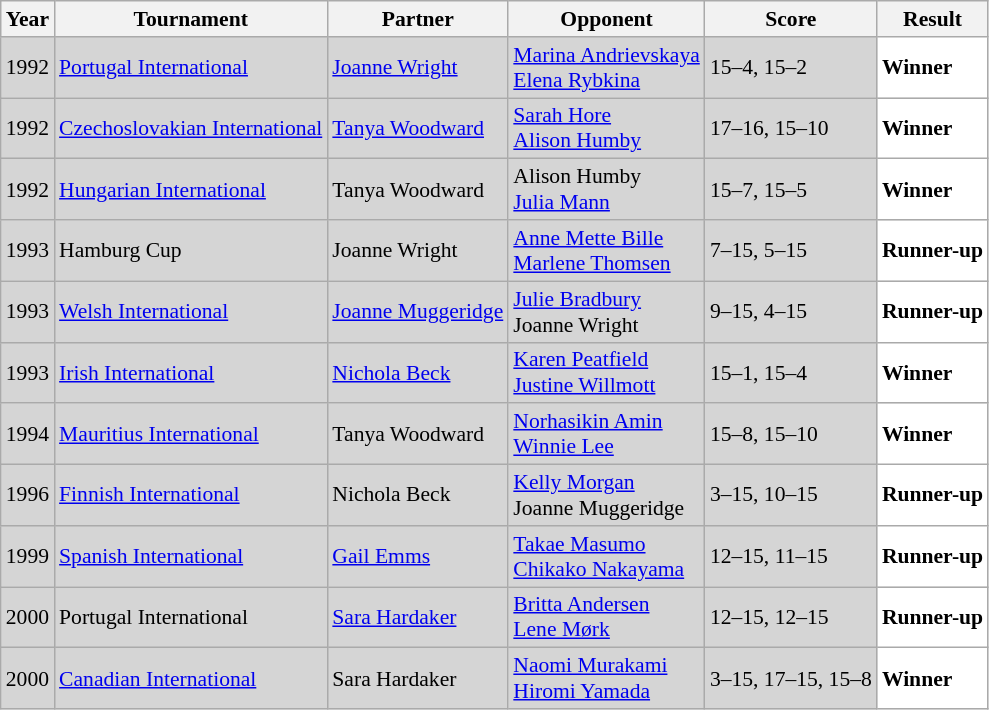<table class="sortable wikitable" style="font-size: 90%;">
<tr>
<th>Year</th>
<th>Tournament</th>
<th>Partner</th>
<th>Opponent</th>
<th>Score</th>
<th>Result</th>
</tr>
<tr style="background:#D5D5D5">
<td align="center">1992</td>
<td align="left"><a href='#'>Portugal International</a></td>
<td align="left"> <a href='#'>Joanne Wright</a></td>
<td align="left"> <a href='#'>Marina Andrievskaya</a><br> <a href='#'>Elena Rybkina</a></td>
<td align="left">15–4, 15–2</td>
<td style="text-align:left; background:white"> <strong>Winner</strong></td>
</tr>
<tr style="background:#D5D5D5">
<td align="center">1992</td>
<td align="left"><a href='#'>Czechoslovakian International</a></td>
<td align="left"> <a href='#'>Tanya Woodward</a></td>
<td align="left"> <a href='#'>Sarah Hore</a><br> <a href='#'>Alison Humby</a></td>
<td align="left">17–16, 15–10</td>
<td style="text-align:left; background:white"> <strong>Winner</strong></td>
</tr>
<tr style="background:#D5D5D5">
<td align="center">1992</td>
<td align="left"><a href='#'>Hungarian International</a></td>
<td align="left"> Tanya Woodward</td>
<td align="left"> Alison Humby<br> <a href='#'>Julia Mann</a></td>
<td align="left">15–7, 15–5</td>
<td style="text-align:left; background:white"> <strong>Winner</strong></td>
</tr>
<tr style="background:#D5D5D5">
<td align="center">1993</td>
<td align="left">Hamburg Cup</td>
<td align="left"> Joanne Wright</td>
<td align="left"> <a href='#'>Anne Mette Bille</a><br> <a href='#'>Marlene Thomsen</a></td>
<td align="left">7–15, 5–15</td>
<td style="text-align:left; background:white"> <strong>Runner-up</strong></td>
</tr>
<tr style="background:#D5D5D5">
<td align="center">1993</td>
<td align="left"><a href='#'>Welsh International</a></td>
<td align="left"> <a href='#'>Joanne Muggeridge</a></td>
<td align="left"> <a href='#'>Julie Bradbury</a><br> Joanne Wright</td>
<td align="left">9–15, 4–15</td>
<td style="text-align:left; background:white"> <strong>Runner-up</strong></td>
</tr>
<tr style="background:#D5D5D5">
<td align="center">1993</td>
<td align="left"><a href='#'>Irish International</a></td>
<td align="left"> <a href='#'>Nichola Beck</a></td>
<td align="left"> <a href='#'>Karen Peatfield</a><br> <a href='#'>Justine Willmott</a></td>
<td align="left">15–1, 15–4</td>
<td style="text-align:left; background:white"> <strong>Winner</strong></td>
</tr>
<tr style="background:#D5D5D5">
<td align="center">1994</td>
<td align="left"><a href='#'>Mauritius International</a></td>
<td align="left"> Tanya Woodward</td>
<td align="left"> <a href='#'>Norhasikin Amin</a><br> <a href='#'>Winnie Lee</a></td>
<td align="left">15–8, 15–10</td>
<td style="text-align:left; background:white"> <strong>Winner</strong></td>
</tr>
<tr style="background:#D5D5D5">
<td align="center">1996</td>
<td align="left"><a href='#'>Finnish International</a></td>
<td align="left"> Nichola Beck</td>
<td align="left"> <a href='#'>Kelly Morgan</a><br> Joanne Muggeridge</td>
<td align="left">3–15, 10–15</td>
<td style="text-align:left; background:white"> <strong>Runner-up</strong></td>
</tr>
<tr style="background:#D5D5D5">
<td align="center">1999</td>
<td align="left"><a href='#'>Spanish International</a></td>
<td align="left"> <a href='#'>Gail Emms</a></td>
<td align="left"> <a href='#'>Takae Masumo</a><br> <a href='#'>Chikako Nakayama</a></td>
<td align="left">12–15, 11–15</td>
<td style="text-align:left; background:white"> <strong>Runner-up</strong></td>
</tr>
<tr style="background:#D5D5D5">
<td align="center">2000</td>
<td align="left">Portugal International</td>
<td align="left"> <a href='#'>Sara Hardaker</a></td>
<td align="left"> <a href='#'>Britta Andersen</a><br> <a href='#'>Lene Mørk</a></td>
<td align="left">12–15, 12–15</td>
<td style="text-align:left; background:white"> <strong>Runner-up</strong></td>
</tr>
<tr style="background:#D5D5D5">
<td align="center">2000</td>
<td align="left"><a href='#'>Canadian International</a></td>
<td align="left"> Sara Hardaker</td>
<td align="left"> <a href='#'>Naomi Murakami</a><br> <a href='#'>Hiromi Yamada</a></td>
<td align="left">3–15, 17–15, 15–8</td>
<td style="text-align:left; background:white"> <strong>Winner</strong></td>
</tr>
</table>
